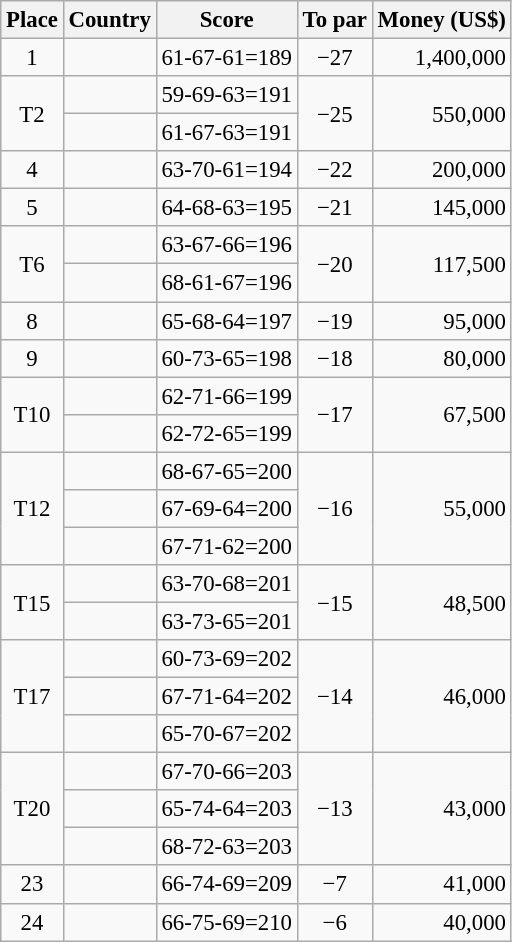<table class="wikitable" style="font-size:95%;">
<tr>
<th>Place</th>
<th>Country</th>
<th>Score</th>
<th>To par</th>
<th>Money (US$)</th>
</tr>
<tr>
<td align=center>1</td>
<td></td>
<td>61-67-61=189</td>
<td align=center>−27</td>
<td align=right>1,400,000</td>
</tr>
<tr>
<td align=center rowspan=2>T2</td>
<td></td>
<td>59-69-63=191</td>
<td align=center rowspan=2>−25</td>
<td align=right rowspan=2>550,000</td>
</tr>
<tr>
<td></td>
<td>61-67-63=191</td>
</tr>
<tr>
<td align=center>4</td>
<td></td>
<td>63-70-61=194</td>
<td align=center>−22</td>
<td align=right>200,000</td>
</tr>
<tr>
<td align=center>5</td>
<td></td>
<td>64-68-63=195</td>
<td align=center>−21</td>
<td align=right>145,000</td>
</tr>
<tr>
<td align=center rowspan=2>T6</td>
<td></td>
<td>63-67-66=196</td>
<td align=center rowspan=2>−20</td>
<td align=right rowspan=2>117,500</td>
</tr>
<tr>
<td></td>
<td>68-61-67=196</td>
</tr>
<tr>
<td align=center>8</td>
<td></td>
<td>65-68-64=197</td>
<td align=center>−19</td>
<td align=right>95,000</td>
</tr>
<tr>
<td align=center>9</td>
<td></td>
<td>60-73-65=198</td>
<td align=center>−18</td>
<td align=right>80,000</td>
</tr>
<tr>
<td align=center rowspan=2>T10</td>
<td></td>
<td>62-71-66=199</td>
<td align=center rowspan=2>−17</td>
<td align=right rowspan=2>67,500</td>
</tr>
<tr>
<td></td>
<td>62-72-65=199</td>
</tr>
<tr>
<td align=center rowspan=3>T12</td>
<td></td>
<td>68-67-65=200</td>
<td align=center rowspan=3>−16</td>
<td align=right rowspan=3>55,000</td>
</tr>
<tr>
<td></td>
<td>67-69-64=200</td>
</tr>
<tr>
<td></td>
<td>67-71-62=200</td>
</tr>
<tr>
<td align=center rowspan=2>T15</td>
<td></td>
<td>63-70-68=201</td>
<td align=center rowspan=2>−15</td>
<td align=right rowspan=2>48,500</td>
</tr>
<tr>
<td></td>
<td>63-73-65=201</td>
</tr>
<tr>
<td align=center rowspan=3>T17</td>
<td></td>
<td>60-73-69=202</td>
<td align=center rowspan=3>−14</td>
<td align=right rowspan=3>46,000</td>
</tr>
<tr>
<td></td>
<td>67-71-64=202</td>
</tr>
<tr>
<td></td>
<td>65-70-67=202</td>
</tr>
<tr>
<td align=center rowspan=3>T20</td>
<td></td>
<td>67-70-66=203</td>
<td align=center rowspan=3>−13</td>
<td align=right rowspan=3>43,000</td>
</tr>
<tr>
<td></td>
<td>65-74-64=203</td>
</tr>
<tr>
<td></td>
<td>68-72-63=203</td>
</tr>
<tr>
<td align=center>23</td>
<td></td>
<td>66-74-69=209</td>
<td align=center>−7</td>
<td align=right>41,000</td>
</tr>
<tr>
<td align=center>24</td>
<td></td>
<td>66-75-69=210</td>
<td align=center>−6</td>
<td align=right>40,000</td>
</tr>
</table>
